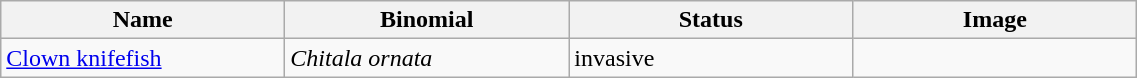<table width=60% class="wikitable">
<tr>
<th width=20%>Name</th>
<th width=20%>Binomial</th>
<th width=20%>Status</th>
<th width=20%>Image</th>
</tr>
<tr>
<td><a href='#'>Clown knifefish</a></td>
<td><em>Chitala ornata</em></td>
<td>invasive</td>
<td></td>
</tr>
</table>
